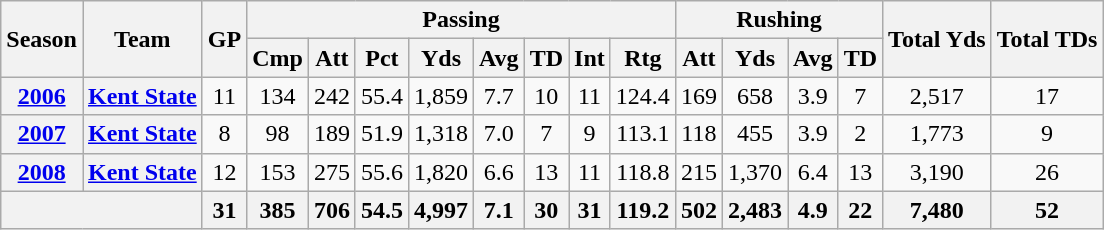<table class="wikitable" style="text-align:center;">
<tr>
<th rowspan="2">Season</th>
<th rowspan="2">Team</th>
<th rowspan="2">GP</th>
<th colspan="8">Passing</th>
<th colspan="4">Rushing</th>
<th rowspan="2">Total Yds</th>
<th rowspan="2">Total TDs</th>
</tr>
<tr>
<th>Cmp</th>
<th>Att</th>
<th>Pct</th>
<th>Yds</th>
<th>Avg</th>
<th>TD</th>
<th>Int</th>
<th>Rtg</th>
<th>Att</th>
<th>Yds</th>
<th>Avg</th>
<th>TD</th>
</tr>
<tr>
<th><a href='#'>2006</a></th>
<th><a href='#'>Kent State</a></th>
<td>11</td>
<td>134</td>
<td>242</td>
<td>55.4</td>
<td>1,859</td>
<td>7.7</td>
<td>10</td>
<td>11</td>
<td>124.4</td>
<td>169</td>
<td>658</td>
<td>3.9</td>
<td>7</td>
<td>2,517</td>
<td>17</td>
</tr>
<tr>
<th><a href='#'>2007</a></th>
<th><a href='#'>Kent State</a></th>
<td>8</td>
<td>98</td>
<td>189</td>
<td>51.9</td>
<td>1,318</td>
<td>7.0</td>
<td>7</td>
<td>9</td>
<td>113.1</td>
<td>118</td>
<td>455</td>
<td>3.9</td>
<td>2</td>
<td>1,773</td>
<td>9</td>
</tr>
<tr>
<th><a href='#'>2008</a></th>
<th><a href='#'>Kent State</a></th>
<td>12</td>
<td>153</td>
<td>275</td>
<td>55.6</td>
<td>1,820</td>
<td>6.6</td>
<td>13</td>
<td>11</td>
<td>118.8</td>
<td>215</td>
<td>1,370</td>
<td>6.4</td>
<td>13</td>
<td>3,190</td>
<td>26</td>
</tr>
<tr>
<th colspan="2"></th>
<th>31</th>
<th>385</th>
<th>706</th>
<th>54.5</th>
<th>4,997</th>
<th>7.1</th>
<th>30</th>
<th>31</th>
<th>119.2</th>
<th>502</th>
<th>2,483</th>
<th>4.9</th>
<th>22</th>
<th>7,480</th>
<th>52</th>
</tr>
</table>
